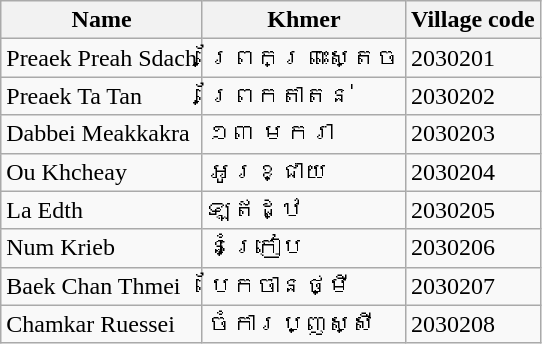<table class="wikitable sortable">
<tr>
<th>Name</th>
<th>Khmer</th>
<th>Village code</th>
</tr>
<tr>
<td>Preaek Preah Sdach</td>
<td>ព្រែកព្រះស្តេច</td>
<td>2030201</td>
</tr>
<tr>
<td>Preaek Ta Tan</td>
<td>ព្រែកតាតន់</td>
<td>2030202</td>
</tr>
<tr>
<td>Dabbei Meakkakra</td>
<td>១៣ មករា</td>
<td>2030203</td>
</tr>
<tr>
<td>Ou Khcheay</td>
<td>អូរខ្ជាយ</td>
<td>2030204</td>
</tr>
<tr>
<td>La Edth</td>
<td>ឡឥដ្ឋ</td>
<td>2030205</td>
</tr>
<tr>
<td>Num Krieb</td>
<td>នំក្រៀប</td>
<td>2030206</td>
</tr>
<tr>
<td>Baek Chan Thmei</td>
<td>បែកចានថ្មី</td>
<td>2030207</td>
</tr>
<tr>
<td>Chamkar Ruessei</td>
<td>ចំការប្ញស្សី</td>
<td>2030208</td>
</tr>
</table>
